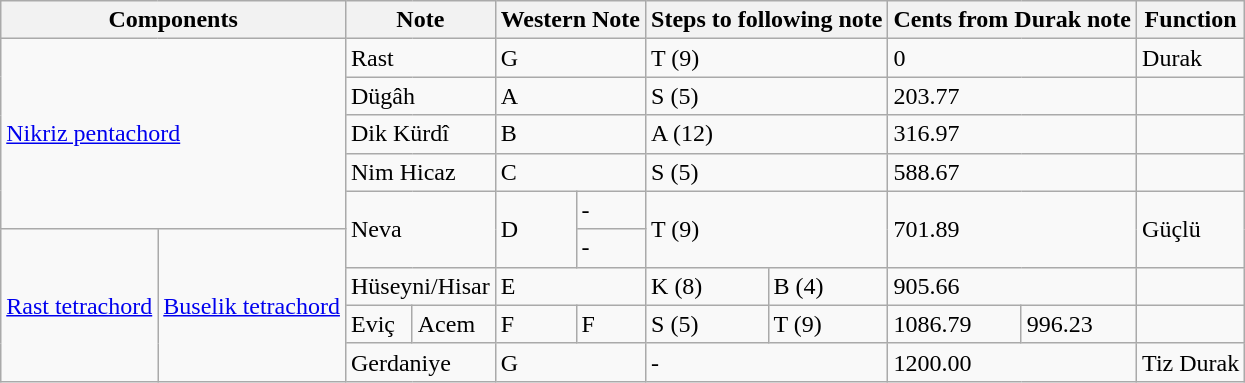<table class="wikitable">
<tr>
<th colspan="2">Components</th>
<th colspan="2">Note</th>
<th colspan="2">Western Note</th>
<th colspan="2">Steps to following note</th>
<th colspan="2">Cents from Durak note</th>
<th>Function</th>
</tr>
<tr>
<td colspan="2" rowspan="5"><a href='#'>Nikriz pentachord</a></td>
<td colspan="2">Rast</td>
<td colspan="2">G</td>
<td colspan="2">T (9)</td>
<td colspan="2">0</td>
<td>Durak</td>
</tr>
<tr>
<td colspan="2">Dügâh</td>
<td colspan="2">A</td>
<td colspan="2">S (5)</td>
<td colspan="2">203.77</td>
<td></td>
</tr>
<tr>
<td colspan="2">Dik Kürdî</td>
<td colspan="2">B</td>
<td colspan="2">A (12)</td>
<td colspan="2">316.97</td>
<td></td>
</tr>
<tr>
<td colspan="2">Nim Hicaz</td>
<td colspan="2">C</td>
<td colspan="2">S (5)</td>
<td colspan="2">588.67</td>
<td></td>
</tr>
<tr>
<td colspan="2" rowspan="2">Neva</td>
<td rowspan="2">D</td>
<td>-</td>
<td colspan="2" rowspan="2">T (9)</td>
<td colspan="2" rowspan="2">701.89</td>
<td rowspan="2">Güçlü</td>
</tr>
<tr>
<td rowspan="4"><a href='#'>Rast tetrachord</a></td>
<td rowspan="4"><a href='#'>Buselik tetrachord</a></td>
<td>-</td>
</tr>
<tr>
<td colspan="2">Hüseyni/Hisar</td>
<td colspan="2">E</td>
<td>K (8)</td>
<td>B (4)</td>
<td colspan="2">905.66</td>
<td></td>
</tr>
<tr>
<td>Eviç</td>
<td>Acem</td>
<td>F</td>
<td>F</td>
<td>S (5)</td>
<td>T (9)</td>
<td>1086.79</td>
<td>996.23</td>
<td></td>
</tr>
<tr>
<td colspan="2">Gerdaniye</td>
<td colspan="2">G</td>
<td colspan="2">-</td>
<td colspan="2">1200.00</td>
<td>Tiz Durak</td>
</tr>
</table>
